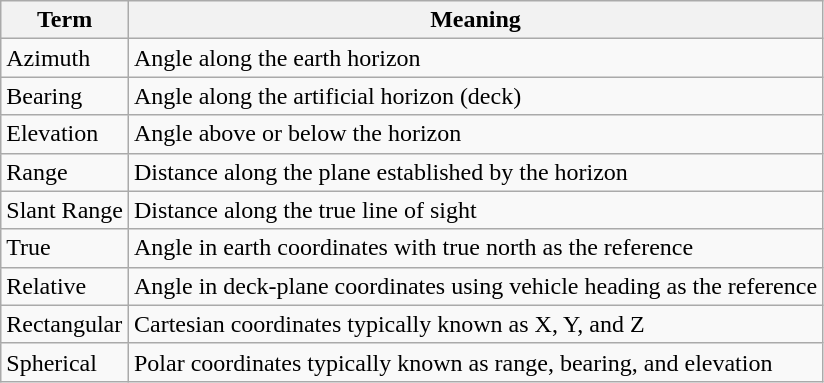<table class="wikitable">
<tr>
<th>Term</th>
<th>Meaning</th>
</tr>
<tr>
<td>Azimuth</td>
<td>Angle along the earth horizon</td>
</tr>
<tr>
<td>Bearing</td>
<td>Angle along the artificial horizon (deck)</td>
</tr>
<tr>
<td>Elevation</td>
<td>Angle above or below the horizon</td>
</tr>
<tr>
<td>Range</td>
<td>Distance along the plane established by the horizon</td>
</tr>
<tr>
<td>Slant Range</td>
<td>Distance along the true line of sight</td>
</tr>
<tr>
<td>True</td>
<td>Angle in earth coordinates with true north as the reference</td>
</tr>
<tr>
<td>Relative</td>
<td>Angle in deck-plane coordinates using vehicle heading as the reference</td>
</tr>
<tr>
<td>Rectangular</td>
<td>Cartesian coordinates typically known as X, Y, and Z</td>
</tr>
<tr>
<td>Spherical</td>
<td>Polar coordinates typically known as range, bearing, and elevation</td>
</tr>
</table>
